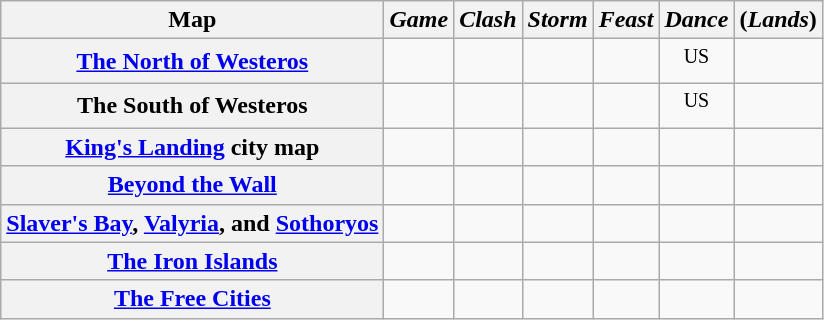<table class="wikitable" style="text-align:center">
<tr>
<th>Map</th>
<th><em>Game</em></th>
<th><em>Clash</em></th>
<th><em>Storm</em></th>
<th><em>Feast</em></th>
<th><em>Dance</em></th>
<th>(<em>Lands</em>)</th>
</tr>
<tr>
<th><a href='#'>The North of Westeros</a></th>
<td></td>
<td></td>
<td></td>
<td></td>
<td><sup>US</sup></td>
<td></td>
</tr>
<tr>
<th>The South of Westeros</th>
<td></td>
<td></td>
<td></td>
<td></td>
<td><sup>US</sup></td>
<td></td>
</tr>
<tr>
<th><a href='#'>King's Landing</a> city map</th>
<td></td>
<td></td>
<td></td>
<td></td>
<td></td>
<td></td>
</tr>
<tr>
<th><a href='#'>Beyond the Wall</a></th>
<td></td>
<td></td>
<td></td>
<td></td>
<td></td>
<td></td>
</tr>
<tr>
<th><a href='#'>Slaver's Bay</a>, <a href='#'>Valyria</a>, and <a href='#'>Sothoryos</a></th>
<td></td>
<td></td>
<td></td>
<td></td>
<td></td>
<td></td>
</tr>
<tr>
<th><a href='#'>The Iron Islands</a></th>
<td></td>
<td></td>
<td></td>
<td></td>
<td></td>
<td></td>
</tr>
<tr>
<th><a href='#'>The Free Cities</a></th>
<td></td>
<td></td>
<td></td>
<td></td>
<td></td>
<td></td>
</tr>
</table>
